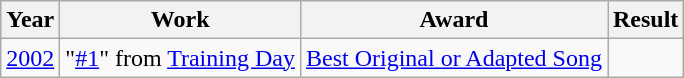<table class="wikitable">
<tr>
<th>Year</th>
<th>Work</th>
<th>Award</th>
<th>Result</th>
</tr>
<tr>
<td><a href='#'>2002</a></td>
<td>"<a href='#'>#1</a>" from <a href='#'>Training Day</a></td>
<td><a href='#'>Best Original or Adapted Song</a></td>
<td></td>
</tr>
</table>
